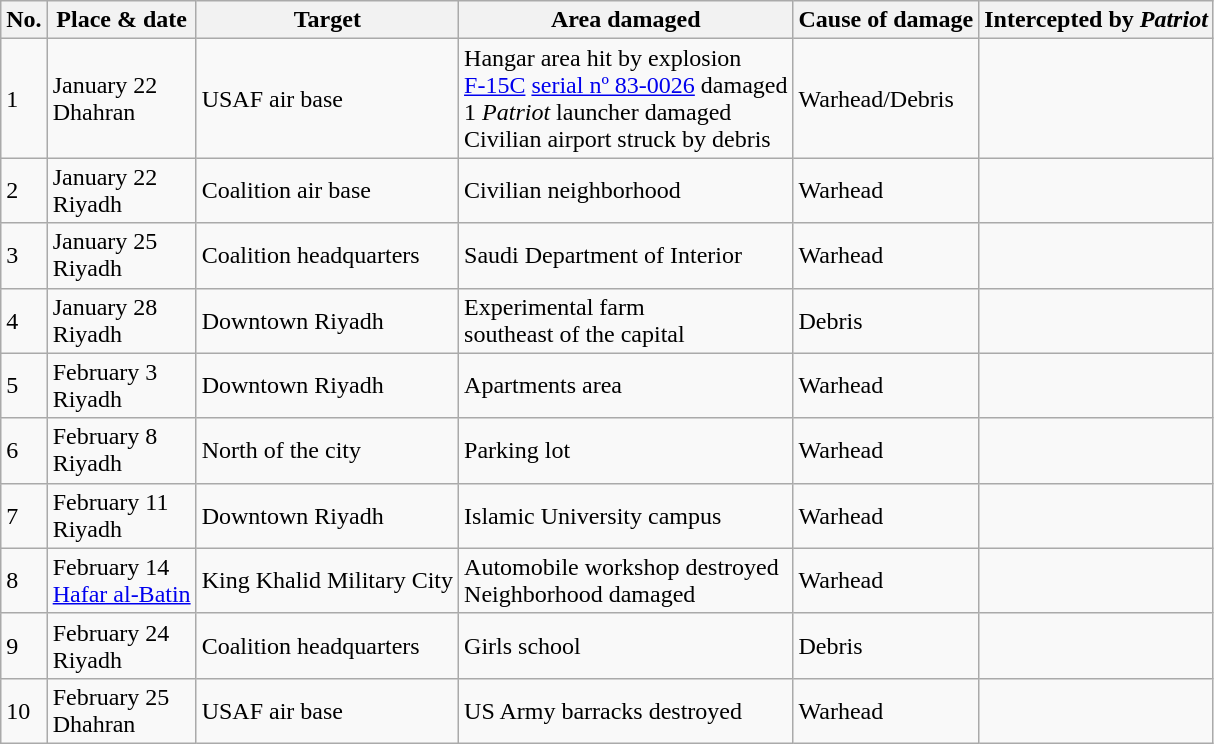<table class=wikitable style="font-size: 100%;">
<tr>
<th>No.</th>
<th>Place & date</th>
<th>Target</th>
<th>Area damaged</th>
<th>Cause of damage</th>
<th>Intercepted by <em>Patriot</em></th>
</tr>
<tr>
<td>1</td>
<td>January 22<br>Dhahran</td>
<td>USAF air base</td>
<td>Hangar area hit by explosion<br><a href='#'>F-15C</a> <a href='#'>serial nº 83-0026</a> damaged<br>1 <em>Patriot</em> launcher damaged<br>Civilian airport struck by debris</td>
<td>Warhead/Debris</td>
<td></td>
</tr>
<tr>
<td>2</td>
<td>January 22<br>Riyadh</td>
<td>Coalition air base</td>
<td>Civilian neighborhood</td>
<td>Warhead</td>
<td></td>
</tr>
<tr>
<td>3</td>
<td>January 25<br>Riyadh</td>
<td>Coalition headquarters</td>
<td>Saudi Department of Interior</td>
<td>Warhead</td>
<td></td>
</tr>
<tr>
<td>4</td>
<td>January 28<br>Riyadh</td>
<td>Downtown Riyadh</td>
<td>Experimental farm<br>southeast of the capital</td>
<td>Debris</td>
<td></td>
</tr>
<tr>
<td>5</td>
<td>February 3<br>Riyadh</td>
<td>Downtown Riyadh</td>
<td>Apartments area</td>
<td>Warhead</td>
<td></td>
</tr>
<tr>
<td>6</td>
<td>February 8<br>Riyadh</td>
<td>North of the city</td>
<td>Parking lot</td>
<td>Warhead</td>
<td></td>
</tr>
<tr>
<td>7</td>
<td>February 11<br>Riyadh</td>
<td>Downtown Riyadh</td>
<td>Islamic University campus</td>
<td>Warhead</td>
<td></td>
</tr>
<tr>
<td>8</td>
<td>February 14<br><a href='#'>Hafar al-Batin</a></td>
<td>King Khalid Military City</td>
<td>Automobile workshop destroyed<br>Neighborhood damaged</td>
<td>Warhead</td>
<td></td>
</tr>
<tr>
<td>9</td>
<td>February 24<br>Riyadh</td>
<td>Coalition headquarters</td>
<td>Girls school</td>
<td>Debris</td>
<td></td>
</tr>
<tr>
<td>10</td>
<td>February 25<br>Dhahran</td>
<td>USAF air base</td>
<td>US Army barracks destroyed</td>
<td>Warhead</td>
<td></td>
</tr>
</table>
